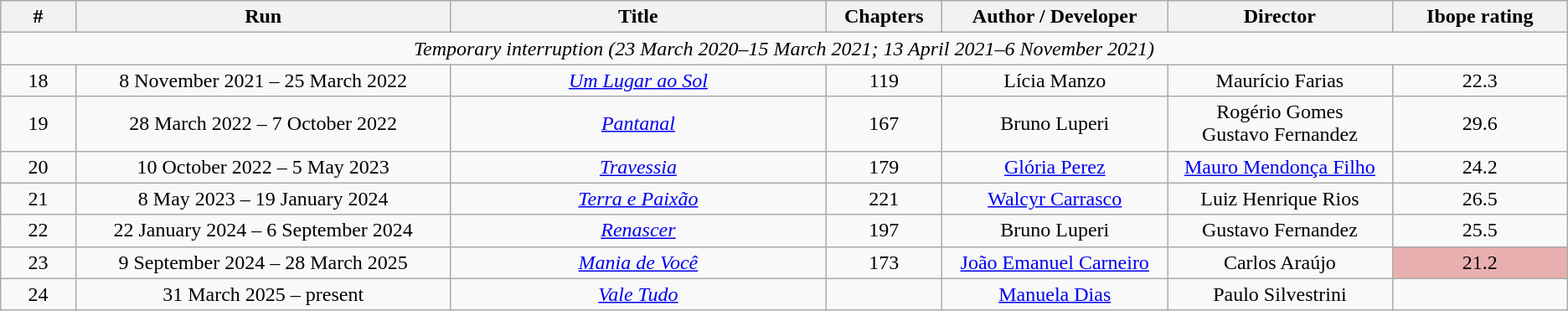<table class="wikitable" style="text-align:center">
<tr>
<th style="width:3%;">#</th>
<th style="width:15%;">Run</th>
<th style="width:15%;">Title</th>
<th style="width:3%;">Chapters</th>
<th style="width:9%;">Author / Developer</th>
<th style="width:9%;">Director</th>
<th style="width:7%;">Ibope rating</th>
</tr>
<tr>
<td colspan=8 style="text-align:center;"><em>Temporary interruption (23 March 2020–15 March 2021; 13 April 2021–6 November 2021)</em></td>
</tr>
<tr>
<td>18</td>
<td>8 November 2021 – 25 March 2022</td>
<td><em><a href='#'>Um Lugar ao Sol</a></em></td>
<td>119</td>
<td>Lícia Manzo</td>
<td>Maurício Farias</td>
<td>22.3</td>
</tr>
<tr>
<td>19</td>
<td>28 March 2022 – 7 October 2022</td>
<td><em><a href='#'>Pantanal</a></em></td>
<td>167</td>
<td>Bruno Luperi</td>
<td>Rogério Gomes <br>Gustavo Fernandez</td>
<td>29.6</td>
</tr>
<tr>
<td>20</td>
<td>10 October 2022 – 5 May 2023</td>
<td><em><a href='#'>Travessia</a></em></td>
<td>179</td>
<td><a href='#'>Glória Perez</a></td>
<td><a href='#'>Mauro Mendonça Filho</a></td>
<td>24.2</td>
</tr>
<tr>
<td>21</td>
<td>8 May 2023 – 19 January 2024</td>
<td><em><a href='#'>Terra e Paixão</a></em></td>
<td>221</td>
<td><a href='#'>Walcyr Carrasco</a></td>
<td>Luiz Henrique Rios</td>
<td>26.5</td>
</tr>
<tr>
<td>22</td>
<td>22 January 2024 – 6 September 2024</td>
<td><em><a href='#'>Renascer</a></em></td>
<td>197</td>
<td>Bruno Luperi</td>
<td>Gustavo Fernandez</td>
<td>25.5</td>
</tr>
<tr>
<td>23</td>
<td>9 September 2024 – 28 March 2025</td>
<td><em><a href='#'>Mania de Você</a></em></td>
<td>173</td>
<td><a href='#'>João Emanuel Carneiro</a></td>
<td>Carlos Araújo</td>
<td style="background:#e9afaf; text-align:center;">21.2</td>
</tr>
<tr>
<td>24</td>
<td>31 March 2025 – present</td>
<td><em><a href='#'>Vale Tudo</a></em></td>
<td></td>
<td><a href='#'>Manuela Dias</a></td>
<td>Paulo Silvestrini</td>
<td></td>
</tr>
</table>
